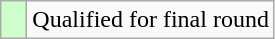<table class="wikitable">
<tr>
<td style="width:10px; background:#cfc"></td>
<td>Qualified for final round</td>
</tr>
</table>
